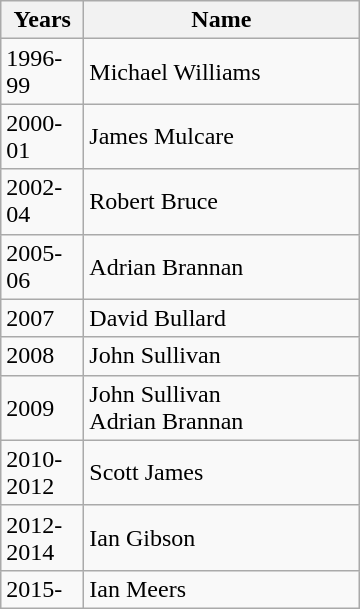<table class="wikitable">
<tr>
<th scope="col" style="width:3em;">Years</th>
<th scope="col" style="width:11em;">Name</th>
</tr>
<tr>
<td>1996-99</td>
<td>Michael Williams</td>
</tr>
<tr>
<td>2000-01</td>
<td>James Mulcare</td>
</tr>
<tr>
<td>2002-04</td>
<td>Robert Bruce</td>
</tr>
<tr>
<td>2005-06</td>
<td>Adrian Brannan</td>
</tr>
<tr>
<td>2007</td>
<td>David Bullard</td>
</tr>
<tr>
<td>2008</td>
<td>John Sullivan</td>
</tr>
<tr>
<td>2009</td>
<td>John Sullivan<br>Adrian Brannan</td>
</tr>
<tr>
<td>2010-2012</td>
<td>Scott James</td>
</tr>
<tr>
<td>2012-2014</td>
<td>Ian Gibson</td>
</tr>
<tr>
<td>2015-</td>
<td>Ian Meers</td>
</tr>
</table>
